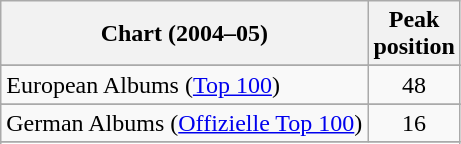<table class="wikitable sortable">
<tr>
<th>Chart (2004–05)</th>
<th>Peak<br>position</th>
</tr>
<tr>
</tr>
<tr>
</tr>
<tr>
</tr>
<tr>
<td align="left">European Albums (<a href='#'>Top 100</a>)</td>
<td align="center">48</td>
</tr>
<tr>
</tr>
<tr>
<td align="left">German Albums (<a href='#'>Offizielle Top 100</a>)</td>
<td align="center">16</td>
</tr>
<tr>
</tr>
<tr>
</tr>
<tr>
</tr>
<tr>
</tr>
<tr>
</tr>
<tr>
</tr>
</table>
